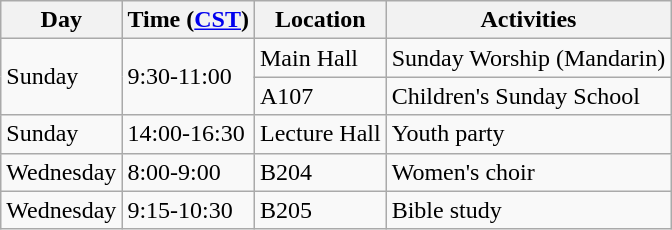<table class="wikitable" style="margin-bottom: 10px;">
<tr>
<th>Day</th>
<th>Time (<a href='#'>CST</a>)</th>
<th>Location</th>
<th>Activities</th>
</tr>
<tr>
<td rowspan="2">Sunday</td>
<td rowspan="2">9:30-11:00</td>
<td>Main Hall</td>
<td>Sunday Worship (Mandarin)</td>
</tr>
<tr>
<td>A107</td>
<td>Children's Sunday School</td>
</tr>
<tr>
<td>Sunday</td>
<td>14:00-16:30</td>
<td>Lecture Hall</td>
<td>Youth party</td>
</tr>
<tr>
<td>Wednesday</td>
<td>8:00-9:00</td>
<td>B204</td>
<td>Women's choir</td>
</tr>
<tr>
<td>Wednesday</td>
<td>9:15-10:30</td>
<td>B205</td>
<td>Bible study</td>
</tr>
</table>
